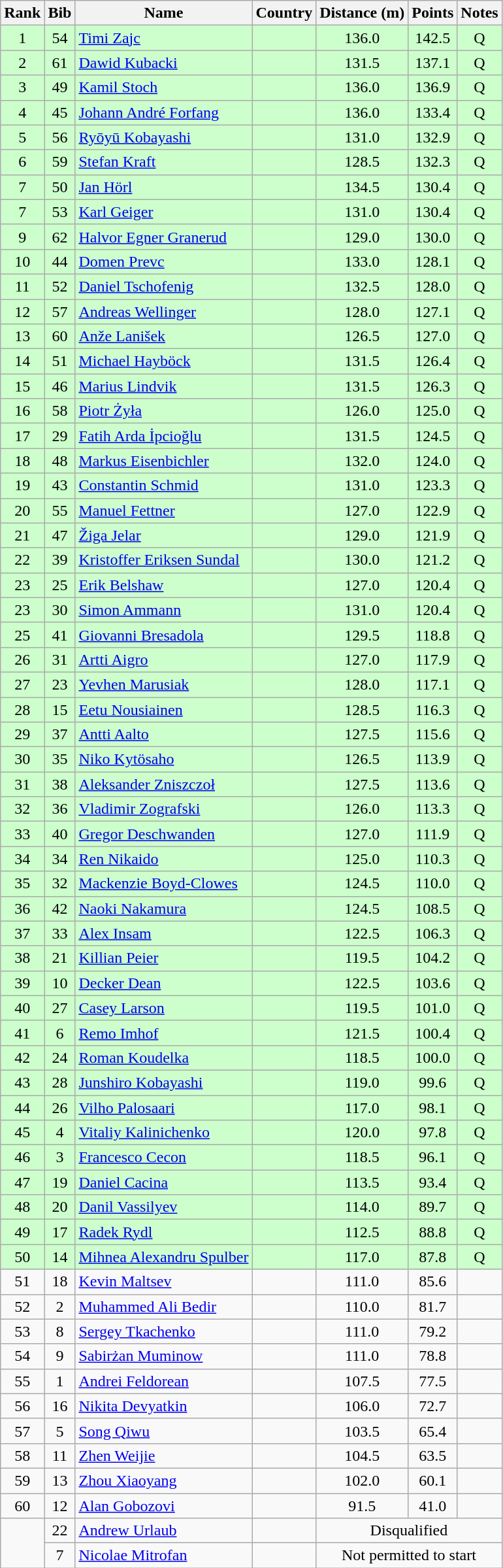<table class="wikitable sortable" style="text-align:center">
<tr>
<th>Rank</th>
<th>Bib</th>
<th>Name</th>
<th>Country</th>
<th>Distance (m)</th>
<th>Points</th>
<th>Notes</th>
</tr>
<tr bgcolor=ccffcc>
<td>1</td>
<td>54</td>
<td align=left><a href='#'>Timi Zajc</a></td>
<td align=left></td>
<td>136.0</td>
<td>142.5</td>
<td>Q</td>
</tr>
<tr bgcolor=ccffcc>
<td>2</td>
<td>61</td>
<td align=left><a href='#'>Dawid Kubacki</a></td>
<td align=left></td>
<td>131.5</td>
<td>137.1</td>
<td>Q</td>
</tr>
<tr bgcolor=ccffcc>
<td>3</td>
<td>49</td>
<td align=left><a href='#'>Kamil Stoch</a></td>
<td align=left></td>
<td>136.0</td>
<td>136.9</td>
<td>Q</td>
</tr>
<tr bgcolor=ccffcc>
<td>4</td>
<td>45</td>
<td align=left><a href='#'>Johann André Forfang</a></td>
<td align=left></td>
<td>136.0</td>
<td>133.4</td>
<td>Q</td>
</tr>
<tr bgcolor=ccffcc>
<td>5</td>
<td>56</td>
<td align=left><a href='#'>Ryōyū Kobayashi</a></td>
<td align=left></td>
<td>131.0</td>
<td>132.9</td>
<td>Q</td>
</tr>
<tr bgcolor=ccffcc>
<td>6</td>
<td>59</td>
<td align=left><a href='#'>Stefan Kraft</a></td>
<td align=left></td>
<td>128.5</td>
<td>132.3</td>
<td>Q</td>
</tr>
<tr bgcolor=ccffcc>
<td>7</td>
<td>50</td>
<td align=left><a href='#'>Jan Hörl</a></td>
<td align=left></td>
<td>134.5</td>
<td>130.4</td>
<td>Q</td>
</tr>
<tr bgcolor=ccffcc>
<td>7</td>
<td>53</td>
<td align=left><a href='#'>Karl Geiger</a></td>
<td align=left></td>
<td>131.0</td>
<td>130.4</td>
<td>Q</td>
</tr>
<tr bgcolor=ccffcc>
<td>9</td>
<td>62</td>
<td align=left><a href='#'>Halvor Egner Granerud</a></td>
<td align=left></td>
<td>129.0</td>
<td>130.0</td>
<td>Q</td>
</tr>
<tr bgcolor=ccffcc>
<td>10</td>
<td>44</td>
<td align=left><a href='#'>Domen Prevc</a></td>
<td align=left></td>
<td>133.0</td>
<td>128.1</td>
<td>Q</td>
</tr>
<tr bgcolor=ccffcc>
<td>11</td>
<td>52</td>
<td align=left><a href='#'>Daniel Tschofenig</a></td>
<td align=left></td>
<td>132.5</td>
<td>128.0</td>
<td>Q</td>
</tr>
<tr bgcolor=ccffcc>
<td>12</td>
<td>57</td>
<td align=left><a href='#'>Andreas Wellinger</a></td>
<td align=left></td>
<td>128.0</td>
<td>127.1</td>
<td>Q</td>
</tr>
<tr bgcolor=ccffcc>
<td>13</td>
<td>60</td>
<td align=left><a href='#'>Anže Lanišek</a></td>
<td align=left></td>
<td>126.5</td>
<td>127.0</td>
<td>Q</td>
</tr>
<tr bgcolor=ccffcc>
<td>14</td>
<td>51</td>
<td align=left><a href='#'>Michael Hayböck</a></td>
<td align=left></td>
<td>131.5</td>
<td>126.4</td>
<td>Q</td>
</tr>
<tr bgcolor=ccffcc>
<td>15</td>
<td>46</td>
<td align=left><a href='#'>Marius Lindvik</a></td>
<td align=left></td>
<td>131.5</td>
<td>126.3</td>
<td>Q</td>
</tr>
<tr bgcolor=ccffcc>
<td>16</td>
<td>58</td>
<td align=left><a href='#'>Piotr Żyła</a></td>
<td align=left></td>
<td>126.0</td>
<td>125.0</td>
<td>Q</td>
</tr>
<tr bgcolor=ccffcc>
<td>17</td>
<td>29</td>
<td align=left><a href='#'>Fatih Arda İpcioğlu</a></td>
<td align=left></td>
<td>131.5</td>
<td>124.5</td>
<td>Q</td>
</tr>
<tr bgcolor=ccffcc>
<td>18</td>
<td>48</td>
<td align=left><a href='#'>Markus Eisenbichler</a></td>
<td align=left></td>
<td>132.0</td>
<td>124.0</td>
<td>Q</td>
</tr>
<tr bgcolor=ccffcc>
<td>19</td>
<td>43</td>
<td align=left><a href='#'>Constantin Schmid</a></td>
<td align=left></td>
<td>131.0</td>
<td>123.3</td>
<td>Q</td>
</tr>
<tr bgcolor=ccffcc>
<td>20</td>
<td>55</td>
<td align=left><a href='#'>Manuel Fettner</a></td>
<td align=left></td>
<td>127.0</td>
<td>122.9</td>
<td>Q</td>
</tr>
<tr bgcolor=ccffcc>
<td>21</td>
<td>47</td>
<td align=left><a href='#'>Žiga Jelar</a></td>
<td align=left></td>
<td>129.0</td>
<td>121.9</td>
<td>Q</td>
</tr>
<tr bgcolor=ccffcc>
<td>22</td>
<td>39</td>
<td align=left><a href='#'>Kristoffer Eriksen Sundal</a></td>
<td align=left></td>
<td>130.0</td>
<td>121.2</td>
<td>Q</td>
</tr>
<tr bgcolor=ccffcc>
<td>23</td>
<td>25</td>
<td align=left><a href='#'>Erik Belshaw</a></td>
<td align=left></td>
<td>127.0</td>
<td>120.4</td>
<td>Q</td>
</tr>
<tr bgcolor=ccffcc>
<td>23</td>
<td>30</td>
<td align=left><a href='#'>Simon Ammann</a></td>
<td align=left></td>
<td>131.0</td>
<td>120.4</td>
<td>Q</td>
</tr>
<tr bgcolor=ccffcc>
<td>25</td>
<td>41</td>
<td align=left><a href='#'>Giovanni Bresadola</a></td>
<td align=left></td>
<td>129.5</td>
<td>118.8</td>
<td>Q</td>
</tr>
<tr bgcolor=ccffcc>
<td>26</td>
<td>31</td>
<td align=left><a href='#'>Artti Aigro</a></td>
<td align=left></td>
<td>127.0</td>
<td>117.9</td>
<td>Q</td>
</tr>
<tr bgcolor=ccffcc>
<td>27</td>
<td>23</td>
<td align=left><a href='#'>Yevhen Marusiak</a></td>
<td align=left></td>
<td>128.0</td>
<td>117.1</td>
<td>Q</td>
</tr>
<tr bgcolor=ccffcc>
<td>28</td>
<td>15</td>
<td align=left><a href='#'>Eetu Nousiainen</a></td>
<td align=left></td>
<td>128.5</td>
<td>116.3</td>
<td>Q</td>
</tr>
<tr bgcolor=ccffcc>
<td>29</td>
<td>37</td>
<td align=left><a href='#'>Antti Aalto</a></td>
<td align=left></td>
<td>127.5</td>
<td>115.6</td>
<td>Q</td>
</tr>
<tr bgcolor=ccffcc>
<td>30</td>
<td>35</td>
<td align=left><a href='#'>Niko Kytösaho</a></td>
<td align=left></td>
<td>126.5</td>
<td>113.9</td>
<td>Q</td>
</tr>
<tr bgcolor=ccffcc>
<td>31</td>
<td>38</td>
<td align=left><a href='#'>Aleksander Zniszczoł</a></td>
<td align=left></td>
<td>127.5</td>
<td>113.6</td>
<td>Q</td>
</tr>
<tr bgcolor=ccffcc>
<td>32</td>
<td>36</td>
<td align=left><a href='#'>Vladimir Zografski</a></td>
<td align=left></td>
<td>126.0</td>
<td>113.3</td>
<td>Q</td>
</tr>
<tr bgcolor=ccffcc>
<td>33</td>
<td>40</td>
<td align=left><a href='#'>Gregor Deschwanden</a></td>
<td align=left></td>
<td>127.0</td>
<td>111.9</td>
<td>Q</td>
</tr>
<tr bgcolor=ccffcc>
<td>34</td>
<td>34</td>
<td align=left><a href='#'>Ren Nikaido</a></td>
<td align=left></td>
<td>125.0</td>
<td>110.3</td>
<td>Q</td>
</tr>
<tr bgcolor=ccffcc>
<td>35</td>
<td>32</td>
<td align=left><a href='#'>Mackenzie Boyd-Clowes</a></td>
<td align=left></td>
<td>124.5</td>
<td>110.0</td>
<td>Q</td>
</tr>
<tr bgcolor=ccffcc>
<td>36</td>
<td>42</td>
<td align=left><a href='#'>Naoki Nakamura</a></td>
<td align=left></td>
<td>124.5</td>
<td>108.5</td>
<td>Q</td>
</tr>
<tr bgcolor=ccffcc>
<td>37</td>
<td>33</td>
<td align=left><a href='#'>Alex Insam</a></td>
<td align=left></td>
<td>122.5</td>
<td>106.3</td>
<td>Q</td>
</tr>
<tr bgcolor=ccffcc>
<td>38</td>
<td>21</td>
<td align=left><a href='#'>Killian Peier</a></td>
<td align=left></td>
<td>119.5</td>
<td>104.2</td>
<td>Q</td>
</tr>
<tr bgcolor=ccffcc>
<td>39</td>
<td>10</td>
<td align=left><a href='#'>Decker Dean</a></td>
<td align=left></td>
<td>122.5</td>
<td>103.6</td>
<td>Q</td>
</tr>
<tr bgcolor=ccffcc>
<td>40</td>
<td>27</td>
<td align=left><a href='#'>Casey Larson</a></td>
<td align=left></td>
<td>119.5</td>
<td>101.0</td>
<td>Q</td>
</tr>
<tr bgcolor=ccffcc>
<td>41</td>
<td>6</td>
<td align=left><a href='#'>Remo Imhof</a></td>
<td align=left></td>
<td>121.5</td>
<td>100.4</td>
<td>Q</td>
</tr>
<tr bgcolor=ccffcc>
<td>42</td>
<td>24</td>
<td align=left><a href='#'>Roman Koudelka</a></td>
<td align=left></td>
<td>118.5</td>
<td>100.0</td>
<td>Q</td>
</tr>
<tr bgcolor=ccffcc>
<td>43</td>
<td>28</td>
<td align=left><a href='#'>Junshiro Kobayashi</a></td>
<td align=left></td>
<td>119.0</td>
<td>99.6</td>
<td>Q</td>
</tr>
<tr bgcolor=ccffcc>
<td>44</td>
<td>26</td>
<td align=left><a href='#'>Vilho Palosaari</a></td>
<td align=left></td>
<td>117.0</td>
<td>98.1</td>
<td>Q</td>
</tr>
<tr bgcolor=ccffcc>
<td>45</td>
<td>4</td>
<td align=left><a href='#'>Vitaliy Kalinichenko</a></td>
<td align=left></td>
<td>120.0</td>
<td>97.8</td>
<td>Q</td>
</tr>
<tr bgcolor=ccffcc>
<td>46</td>
<td>3</td>
<td align=left><a href='#'>Francesco Cecon</a></td>
<td align=left></td>
<td>118.5</td>
<td>96.1</td>
<td>Q</td>
</tr>
<tr bgcolor=ccffcc>
<td>47</td>
<td>19</td>
<td align=left><a href='#'>Daniel Cacina</a></td>
<td align=left></td>
<td>113.5</td>
<td>93.4</td>
<td>Q</td>
</tr>
<tr bgcolor=ccffcc>
<td>48</td>
<td>20</td>
<td align=left><a href='#'>Danil Vassilyev</a></td>
<td align=left></td>
<td>114.0</td>
<td>89.7</td>
<td>Q</td>
</tr>
<tr bgcolor=ccffcc>
<td>49</td>
<td>17</td>
<td align=left><a href='#'>Radek Rydl</a></td>
<td align=left></td>
<td>112.5</td>
<td>88.8</td>
<td>Q</td>
</tr>
<tr bgcolor=ccffcc>
<td>50</td>
<td>14</td>
<td align=left><a href='#'>Mihnea Alexandru Spulber</a></td>
<td align=left></td>
<td>117.0</td>
<td>87.8</td>
<td>Q</td>
</tr>
<tr>
<td>51</td>
<td>18</td>
<td align=left><a href='#'>Kevin Maltsev</a></td>
<td align=left></td>
<td>111.0</td>
<td>85.6</td>
<td></td>
</tr>
<tr>
<td>52</td>
<td>2</td>
<td align=left><a href='#'>Muhammed Ali Bedir</a></td>
<td align=left></td>
<td>110.0</td>
<td>81.7</td>
<td></td>
</tr>
<tr>
<td>53</td>
<td>8</td>
<td align=left><a href='#'>Sergey Tkachenko</a></td>
<td align=left></td>
<td>111.0</td>
<td>79.2</td>
<td></td>
</tr>
<tr>
<td>54</td>
<td>9</td>
<td align=left><a href='#'>Sabirżan Muminow</a></td>
<td align=left></td>
<td>111.0</td>
<td>78.8</td>
<td></td>
</tr>
<tr>
<td>55</td>
<td>1</td>
<td align=left><a href='#'>Andrei Feldorean</a></td>
<td align=left></td>
<td>107.5</td>
<td>77.5</td>
<td></td>
</tr>
<tr>
<td>56</td>
<td>16</td>
<td align=left><a href='#'>Nikita Devyatkin</a></td>
<td align=left></td>
<td>106.0</td>
<td>72.7</td>
<td></td>
</tr>
<tr>
<td>57</td>
<td>5</td>
<td align=left><a href='#'>Song Qiwu</a></td>
<td align=left></td>
<td>103.5</td>
<td>65.4</td>
<td></td>
</tr>
<tr>
<td>58</td>
<td>11</td>
<td align=left><a href='#'>Zhen Weijie</a></td>
<td align=left></td>
<td>104.5</td>
<td>63.5</td>
<td></td>
</tr>
<tr>
<td>59</td>
<td>13</td>
<td align=left><a href='#'>Zhou Xiaoyang</a></td>
<td align=left></td>
<td>102.0</td>
<td>60.1</td>
<td></td>
</tr>
<tr>
<td>60</td>
<td>12</td>
<td align=left><a href='#'>Alan Gobozovi</a></td>
<td align=left></td>
<td>91.5</td>
<td>41.0</td>
<td></td>
</tr>
<tr>
<td rowspan=2></td>
<td>22</td>
<td align=left><a href='#'>Andrew Urlaub</a></td>
<td align=left></td>
<td colspan=3>Disqualified</td>
</tr>
<tr>
<td>7</td>
<td align=left><a href='#'>Nicolae Mitrofan</a></td>
<td align=left></td>
<td colspan=3>Not permitted to start</td>
</tr>
</table>
